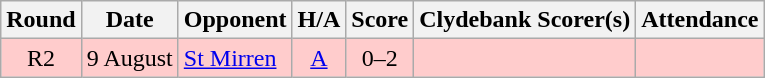<table class="wikitable" style="text-align:center">
<tr>
<th>Round</th>
<th>Date</th>
<th>Opponent</th>
<th>H/A</th>
<th>Score</th>
<th>Clydebank Scorer(s)</th>
<th>Attendance</th>
</tr>
<tr bgcolor=#FFCCCC>
<td>R2</td>
<td align=left>9 August</td>
<td align=left><a href='#'>St Mirren</a></td>
<td><a href='#'>A</a></td>
<td>0–2</td>
<td align=left></td>
<td></td>
</tr>
</table>
